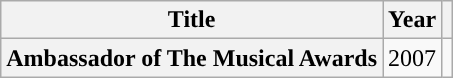<table class="wikitable plainrowheaders">
<tr>
<th>Title</th>
<th>Year</th>
<th></th>
</tr>
<tr>
<th scope="row">Ambassador of The Musical Awards</th>
<td>2007</td>
<td></td>
</tr>
</table>
